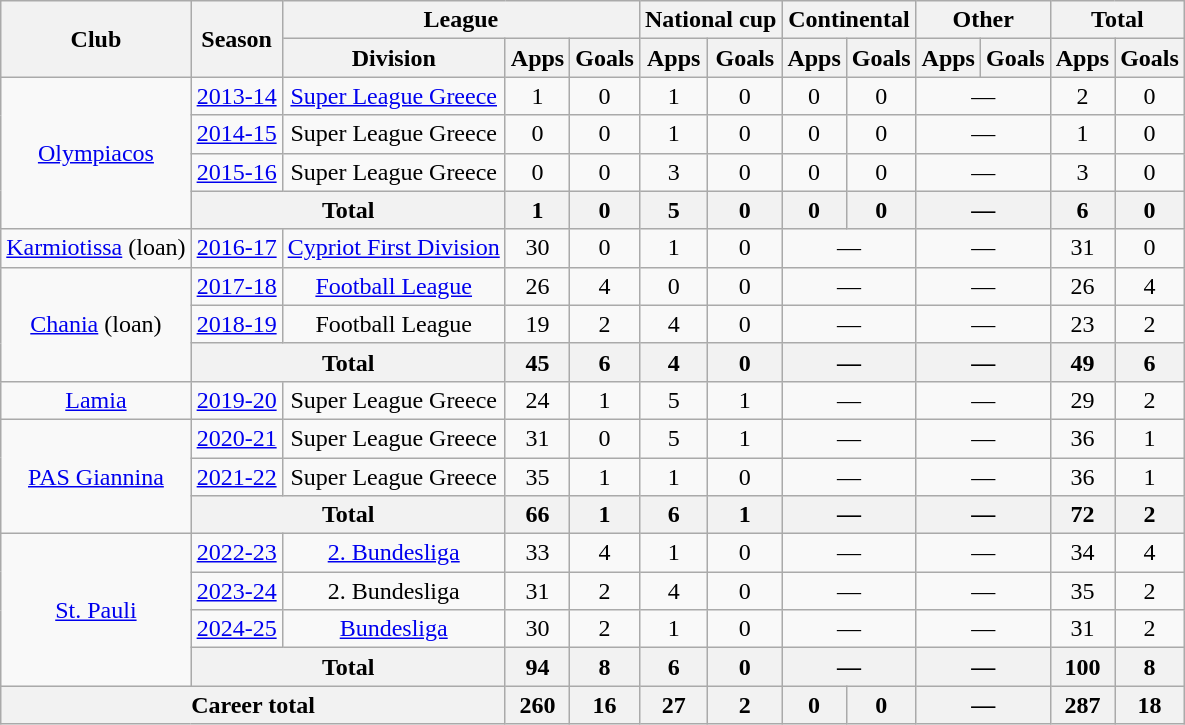<table class="wikitable" style="text-align: center;">
<tr>
<th rowspan="2">Club</th>
<th rowspan="2">Season</th>
<th colspan="3">League</th>
<th colspan="2">National cup</th>
<th colspan="2">Continental</th>
<th colspan="2">Other</th>
<th colspan="2">Total</th>
</tr>
<tr>
<th>Division</th>
<th>Apps</th>
<th>Goals</th>
<th>Apps</th>
<th>Goals</th>
<th>Apps</th>
<th>Goals</th>
<th>Apps</th>
<th>Goals</th>
<th>Apps</th>
<th>Goals</th>
</tr>
<tr>
<td rowspan="4"><a href='#'>Olympiacos</a></td>
<td><a href='#'>2013-14</a></td>
<td><a href='#'>Super League Greece</a></td>
<td>1</td>
<td>0</td>
<td>1</td>
<td>0</td>
<td>0</td>
<td>0</td>
<td colspan="2">—</td>
<td>2</td>
<td>0</td>
</tr>
<tr>
<td><a href='#'>2014-15</a></td>
<td>Super League Greece</td>
<td>0</td>
<td>0</td>
<td>1</td>
<td>0</td>
<td>0</td>
<td>0</td>
<td colspan="2">—</td>
<td>1</td>
<td>0</td>
</tr>
<tr>
<td><a href='#'>2015-16</a></td>
<td>Super League Greece</td>
<td>0</td>
<td>0</td>
<td>3</td>
<td>0</td>
<td>0</td>
<td>0</td>
<td colspan="2">—</td>
<td>3</td>
<td>0</td>
</tr>
<tr>
<th colspan="2">Total</th>
<th>1</th>
<th>0</th>
<th>5</th>
<th>0</th>
<th>0</th>
<th>0</th>
<th colspan="2">—</th>
<th>6</th>
<th>0</th>
</tr>
<tr>
<td><a href='#'>Karmiotissa</a> (loan)</td>
<td><a href='#'>2016-17</a></td>
<td><a href='#'>Cypriot First Division</a></td>
<td>30</td>
<td>0</td>
<td>1</td>
<td>0</td>
<td colspan="2">—</td>
<td colspan="2">—</td>
<td>31</td>
<td>0</td>
</tr>
<tr>
<td rowspan="3"><a href='#'>Chania</a> (loan)</td>
<td><a href='#'>2017-18</a></td>
<td><a href='#'>Football League</a></td>
<td>26</td>
<td>4</td>
<td>0</td>
<td>0</td>
<td colspan="2">—</td>
<td colspan="2">—</td>
<td>26</td>
<td>4</td>
</tr>
<tr>
<td><a href='#'>2018-19</a></td>
<td>Football League</td>
<td>19</td>
<td>2</td>
<td>4</td>
<td>0</td>
<td colspan="2">—</td>
<td colspan="2">—</td>
<td>23</td>
<td>2</td>
</tr>
<tr>
<th colspan="2">Total</th>
<th>45</th>
<th>6</th>
<th>4</th>
<th>0</th>
<th colspan="2">—</th>
<th colspan="2">—</th>
<th>49</th>
<th>6</th>
</tr>
<tr>
<td><a href='#'>Lamia</a></td>
<td><a href='#'>2019-20</a></td>
<td>Super League Greece</td>
<td>24</td>
<td>1</td>
<td>5</td>
<td>1</td>
<td colspan="2">—</td>
<td colspan="2">—</td>
<td>29</td>
<td>2</td>
</tr>
<tr>
<td rowspan="3"><a href='#'>PAS Giannina</a></td>
<td><a href='#'>2020-21</a></td>
<td>Super League Greece</td>
<td>31</td>
<td>0</td>
<td>5</td>
<td>1</td>
<td colspan="2">—</td>
<td colspan="2">—</td>
<td>36</td>
<td>1</td>
</tr>
<tr>
<td><a href='#'>2021-22</a></td>
<td>Super League Greece</td>
<td>35</td>
<td>1</td>
<td>1</td>
<td>0</td>
<td colspan="2">—</td>
<td colspan="2">—</td>
<td>36</td>
<td>1</td>
</tr>
<tr>
<th colspan="2">Total</th>
<th>66</th>
<th>1</th>
<th>6</th>
<th>1</th>
<th colspan="2">—</th>
<th colspan="2">—</th>
<th>72</th>
<th>2</th>
</tr>
<tr>
<td rowspan="4"><a href='#'>St. Pauli</a></td>
<td><a href='#'>2022-23</a></td>
<td><a href='#'>2. Bundesliga</a></td>
<td>33</td>
<td>4</td>
<td>1</td>
<td>0</td>
<td colspan="2">—</td>
<td colspan="2">—</td>
<td>34</td>
<td>4</td>
</tr>
<tr>
<td><a href='#'>2023-24</a></td>
<td>2. Bundesliga</td>
<td>31</td>
<td>2</td>
<td>4</td>
<td>0</td>
<td colspan="2">—</td>
<td colspan="2">—</td>
<td>35</td>
<td>2</td>
</tr>
<tr>
<td><a href='#'>2024-25</a></td>
<td><a href='#'>Bundesliga</a></td>
<td>30</td>
<td>2</td>
<td>1</td>
<td>0</td>
<td colspan="2">—</td>
<td colspan="2">—</td>
<td>31</td>
<td>2</td>
</tr>
<tr>
<th colspan="2">Total</th>
<th>94</th>
<th>8</th>
<th>6</th>
<th>0</th>
<th colspan="2">—</th>
<th colspan="2">—</th>
<th>100</th>
<th>8</th>
</tr>
<tr>
<th colspan="3">Career total</th>
<th>260</th>
<th>16</th>
<th>27</th>
<th>2</th>
<th>0</th>
<th>0</th>
<th colspan="2">—</th>
<th>287</th>
<th>18</th>
</tr>
</table>
